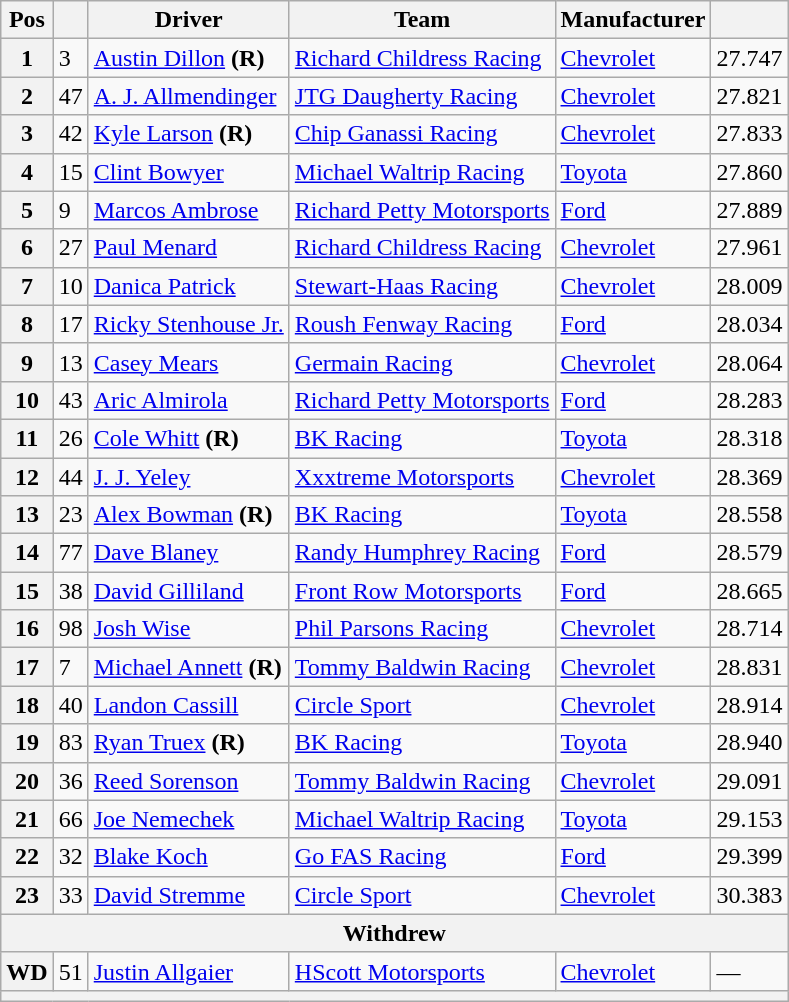<table class="wikitable">
<tr>
<th>Pos</th>
<th></th>
<th>Driver</th>
<th>Team</th>
<th>Manufacturer</th>
<th></th>
</tr>
<tr>
<th>1</th>
<td>3</td>
<td><a href='#'>Austin Dillon</a> <strong>(R)</strong></td>
<td><a href='#'>Richard Childress Racing</a></td>
<td><a href='#'>Chevrolet</a></td>
<td>27.747</td>
</tr>
<tr>
<th>2</th>
<td>47</td>
<td><a href='#'>A. J. Allmendinger</a></td>
<td><a href='#'>JTG Daugherty Racing</a></td>
<td><a href='#'>Chevrolet</a></td>
<td>27.821</td>
</tr>
<tr>
<th>3</th>
<td>42</td>
<td><a href='#'>Kyle Larson</a> <strong>(R)</strong></td>
<td><a href='#'>Chip Ganassi Racing</a></td>
<td><a href='#'>Chevrolet</a></td>
<td>27.833</td>
</tr>
<tr>
<th>4</th>
<td>15</td>
<td><a href='#'>Clint Bowyer</a></td>
<td><a href='#'>Michael Waltrip Racing</a></td>
<td><a href='#'>Toyota</a></td>
<td>27.860</td>
</tr>
<tr>
<th>5</th>
<td>9</td>
<td><a href='#'>Marcos Ambrose</a></td>
<td><a href='#'>Richard Petty Motorsports</a></td>
<td><a href='#'>Ford</a></td>
<td>27.889</td>
</tr>
<tr>
<th>6</th>
<td>27</td>
<td><a href='#'>Paul Menard</a></td>
<td><a href='#'>Richard Childress Racing</a></td>
<td><a href='#'>Chevrolet</a></td>
<td>27.961</td>
</tr>
<tr>
<th>7</th>
<td>10</td>
<td><a href='#'>Danica Patrick</a></td>
<td><a href='#'>Stewart-Haas Racing</a></td>
<td><a href='#'>Chevrolet</a></td>
<td>28.009</td>
</tr>
<tr>
<th>8</th>
<td>17</td>
<td><a href='#'>Ricky Stenhouse Jr.</a></td>
<td><a href='#'>Roush Fenway Racing</a></td>
<td><a href='#'>Ford</a></td>
<td>28.034</td>
</tr>
<tr>
<th>9</th>
<td>13</td>
<td><a href='#'>Casey Mears</a></td>
<td><a href='#'>Germain Racing</a></td>
<td><a href='#'>Chevrolet</a></td>
<td>28.064</td>
</tr>
<tr>
<th>10</th>
<td>43</td>
<td><a href='#'>Aric Almirola</a></td>
<td><a href='#'>Richard Petty Motorsports</a></td>
<td><a href='#'>Ford</a></td>
<td>28.283</td>
</tr>
<tr>
<th>11</th>
<td>26</td>
<td><a href='#'>Cole Whitt</a> <strong>(R)</strong></td>
<td><a href='#'>BK Racing</a></td>
<td><a href='#'>Toyota</a></td>
<td>28.318</td>
</tr>
<tr>
<th>12</th>
<td>44</td>
<td><a href='#'>J. J. Yeley</a></td>
<td><a href='#'>Xxxtreme Motorsports</a></td>
<td><a href='#'>Chevrolet</a></td>
<td>28.369</td>
</tr>
<tr>
<th>13</th>
<td>23</td>
<td><a href='#'>Alex Bowman</a> <strong>(R)</strong></td>
<td><a href='#'>BK Racing</a></td>
<td><a href='#'>Toyota</a></td>
<td>28.558</td>
</tr>
<tr>
<th>14</th>
<td>77</td>
<td><a href='#'>Dave Blaney</a></td>
<td><a href='#'>Randy Humphrey Racing</a></td>
<td><a href='#'>Ford</a></td>
<td>28.579</td>
</tr>
<tr>
<th>15</th>
<td>38</td>
<td><a href='#'>David Gilliland</a></td>
<td><a href='#'>Front Row Motorsports</a></td>
<td><a href='#'>Ford</a></td>
<td>28.665</td>
</tr>
<tr>
<th>16</th>
<td>98</td>
<td><a href='#'>Josh Wise</a></td>
<td><a href='#'>Phil Parsons Racing</a></td>
<td><a href='#'>Chevrolet</a></td>
<td>28.714</td>
</tr>
<tr>
<th>17</th>
<td>7</td>
<td><a href='#'>Michael Annett</a> <strong>(R)</strong></td>
<td><a href='#'>Tommy Baldwin Racing</a></td>
<td><a href='#'>Chevrolet</a></td>
<td>28.831</td>
</tr>
<tr>
<th>18</th>
<td>40</td>
<td><a href='#'>Landon Cassill</a></td>
<td><a href='#'>Circle Sport</a></td>
<td><a href='#'>Chevrolet</a></td>
<td>28.914</td>
</tr>
<tr>
<th>19</th>
<td>83</td>
<td><a href='#'>Ryan Truex</a> <strong>(R)</strong></td>
<td><a href='#'>BK Racing</a></td>
<td><a href='#'>Toyota</a></td>
<td>28.940</td>
</tr>
<tr>
<th>20</th>
<td>36</td>
<td><a href='#'>Reed Sorenson</a></td>
<td><a href='#'>Tommy Baldwin Racing</a></td>
<td><a href='#'>Chevrolet</a></td>
<td>29.091</td>
</tr>
<tr>
<th>21</th>
<td>66</td>
<td><a href='#'>Joe Nemechek</a></td>
<td><a href='#'>Michael Waltrip Racing</a></td>
<td><a href='#'>Toyota</a></td>
<td>29.153</td>
</tr>
<tr>
<th>22</th>
<td>32</td>
<td><a href='#'>Blake Koch</a></td>
<td><a href='#'>Go FAS Racing</a></td>
<td><a href='#'>Ford</a></td>
<td>29.399</td>
</tr>
<tr>
<th>23</th>
<td>33</td>
<td><a href='#'>David Stremme</a></td>
<td><a href='#'>Circle Sport</a></td>
<td><a href='#'>Chevrolet</a></td>
<td>30.383</td>
</tr>
<tr>
<th colspan="6"><strong>Withdrew</strong></th>
</tr>
<tr>
<th>WD</th>
<td>51</td>
<td><a href='#'>Justin Allgaier</a></td>
<td><a href='#'>HScott Motorsports</a></td>
<td><a href='#'>Chevrolet</a></td>
<td>—</td>
</tr>
<tr>
<th colspan="6"></th>
</tr>
</table>
